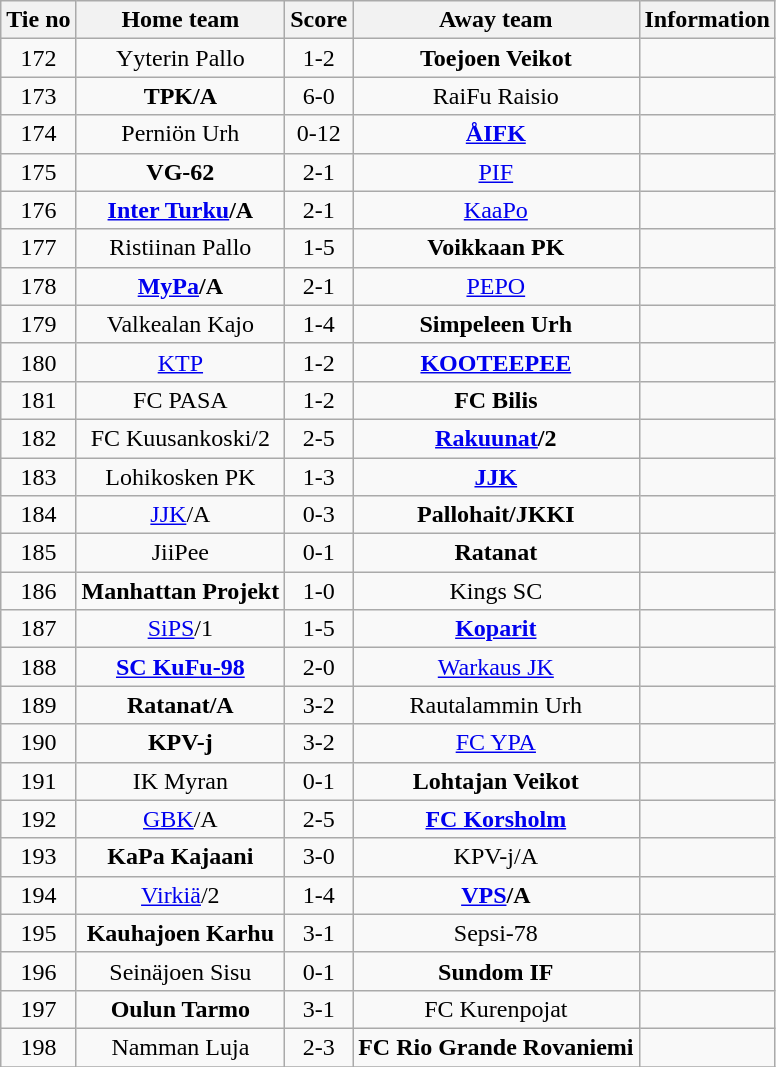<table class="wikitable" style="text-align:center">
<tr>
<th style= width="40px">Tie no</th>
<th style= width="150px">Home team</th>
<th style= width="60px">Score</th>
<th style= width="150px">Away team</th>
<th style= width="30px">Information</th>
</tr>
<tr>
<td>172</td>
<td>Yyterin Pallo</td>
<td>1-2</td>
<td><strong>Toejoen Veikot</strong></td>
<td></td>
</tr>
<tr>
<td>173</td>
<td><strong>TPK/A</strong></td>
<td>6-0</td>
<td>RaiFu Raisio</td>
<td></td>
</tr>
<tr>
<td>174</td>
<td>Perniön Urh</td>
<td>0-12</td>
<td><strong><a href='#'>ÅIFK</a></strong></td>
<td></td>
</tr>
<tr>
<td>175</td>
<td><strong>VG-62</strong></td>
<td>2-1</td>
<td><a href='#'>PIF</a></td>
<td></td>
</tr>
<tr>
<td>176</td>
<td><strong><a href='#'>Inter Turku</a>/A</strong></td>
<td>2-1</td>
<td><a href='#'>KaaPo</a></td>
<td></td>
</tr>
<tr>
<td>177</td>
<td>Ristiinan Pallo</td>
<td>1-5</td>
<td><strong>Voikkaan PK</strong></td>
<td></td>
</tr>
<tr>
<td>178</td>
<td><strong><a href='#'>MyPa</a>/A</strong></td>
<td>2-1</td>
<td><a href='#'>PEPO</a></td>
<td></td>
</tr>
<tr>
<td>179</td>
<td>Valkealan Kajo</td>
<td>1-4</td>
<td><strong>Simpeleen Urh</strong></td>
<td></td>
</tr>
<tr>
<td>180</td>
<td><a href='#'>KTP</a></td>
<td>1-2</td>
<td><strong><a href='#'>KOOTEEPEE</a></strong></td>
<td></td>
</tr>
<tr>
<td>181</td>
<td>FC PASA</td>
<td>1-2</td>
<td><strong>FC Bilis</strong></td>
<td></td>
</tr>
<tr>
<td>182</td>
<td>FC Kuusankoski/2</td>
<td>2-5</td>
<td><strong><a href='#'>Rakuunat</a>/2</strong></td>
<td></td>
</tr>
<tr>
<td>183</td>
<td>Lohikosken PK</td>
<td>1-3</td>
<td><strong><a href='#'>JJK</a></strong></td>
<td></td>
</tr>
<tr>
<td>184</td>
<td><a href='#'>JJK</a>/A</td>
<td>0-3</td>
<td><strong>Pallohait/JKKI</strong></td>
<td></td>
</tr>
<tr>
<td>185</td>
<td>JiiPee</td>
<td>0-1</td>
<td><strong>Ratanat</strong></td>
<td></td>
</tr>
<tr>
<td>186</td>
<td><strong>Manhattan Projekt</strong></td>
<td>1-0</td>
<td>Kings SC</td>
<td></td>
</tr>
<tr>
<td>187</td>
<td><a href='#'>SiPS</a>/1</td>
<td>1-5</td>
<td><strong><a href='#'>Koparit</a></strong></td>
<td></td>
</tr>
<tr>
<td>188</td>
<td><strong><a href='#'>SC KuFu-98</a></strong></td>
<td>2-0</td>
<td><a href='#'>Warkaus JK</a></td>
<td></td>
</tr>
<tr>
<td>189</td>
<td><strong>Ratanat/A</strong></td>
<td>3-2</td>
<td>Rautalammin Urh</td>
<td></td>
</tr>
<tr>
<td>190</td>
<td><strong>KPV-j</strong></td>
<td>3-2</td>
<td><a href='#'>FC YPA</a></td>
<td></td>
</tr>
<tr>
<td>191</td>
<td>IK Myran</td>
<td>0-1</td>
<td><strong>Lohtajan Veikot</strong></td>
<td></td>
</tr>
<tr>
<td>192</td>
<td><a href='#'>GBK</a>/A</td>
<td>2-5</td>
<td><strong><a href='#'>FC Korsholm</a></strong></td>
<td></td>
</tr>
<tr>
<td>193</td>
<td><strong>KaPa Kajaani</strong></td>
<td>3-0</td>
<td>KPV-j/A</td>
<td></td>
</tr>
<tr>
<td>194</td>
<td><a href='#'>Virkiä</a>/2</td>
<td>1-4</td>
<td><strong><a href='#'>VPS</a>/A</strong></td>
<td></td>
</tr>
<tr>
<td>195</td>
<td><strong>Kauhajoen Karhu</strong></td>
<td>3-1</td>
<td>Sepsi-78</td>
<td></td>
</tr>
<tr>
<td>196</td>
<td>Seinäjoen Sisu</td>
<td>0-1</td>
<td><strong>Sundom IF</strong></td>
<td></td>
</tr>
<tr>
<td>197</td>
<td><strong>Oulun Tarmo</strong></td>
<td>3-1</td>
<td>FC Kurenpojat</td>
<td></td>
</tr>
<tr>
<td>198</td>
<td>Namman Luja</td>
<td>2-3</td>
<td><strong>FC Rio Grande Rovaniemi</strong></td>
<td></td>
</tr>
<tr>
</tr>
</table>
